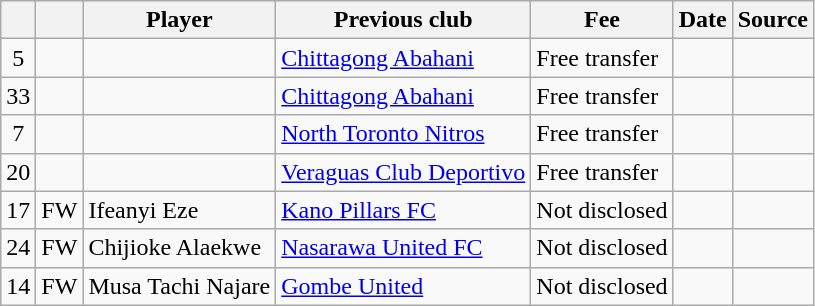<table class="wikitable plainrowheaders sortable">
<tr>
<th></th>
<th></th>
<th>Player</th>
<th>Previous club</th>
<th>Fee</th>
<th>Date</th>
<th>Source</th>
</tr>
<tr>
<td align=center>5</td>
<td align=center></td>
<td></td>
<td> <a href='#'>Chittagong Abahani</a></td>
<td>Free transfer</td>
<td></td>
<td></td>
</tr>
<tr>
<td align=center>33</td>
<td align=center></td>
<td></td>
<td> <a href='#'>Chittagong Abahani</a></td>
<td>Free transfer</td>
<td></td>
<td></td>
</tr>
<tr>
<td align=center>7</td>
<td align=center></td>
<td></td>
<td> <a href='#'>North Toronto Nitros</a></td>
<td>Free transfer</td>
<td></td>
<td></td>
</tr>
<tr>
<td align=center>20</td>
<td align=center></td>
<td></td>
<td> <a href='#'>Veraguas Club Deportivo</a></td>
<td>Free transfer</td>
<td></td>
<td></td>
</tr>
<tr>
<td>17</td>
<td>FW</td>
<td> Ifeanyi Eze</td>
<td> <a href='#'>Kano Pillars FC</a></td>
<td>Not disclosed</td>
<td></td>
<td></td>
</tr>
<tr>
<td>24</td>
<td>FW</td>
<td> Chijioke Alaekwe</td>
<td> <a href='#'>Nasarawa United FC</a></td>
<td>Not disclosed</td>
<td></td>
<td></td>
</tr>
<tr>
<td>14</td>
<td>FW</td>
<td> Musa Tachi Najare</td>
<td> <a href='#'>Gombe United</a></td>
<td>Not disclosed</td>
<td></td>
<td></td>
</tr>
</table>
